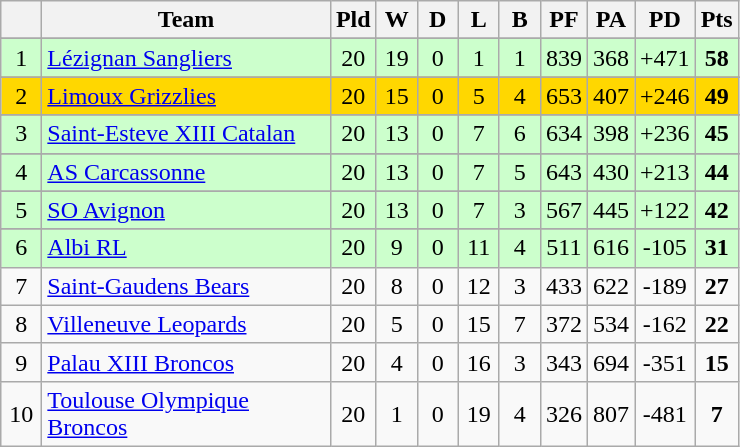<table class="wikitable" style="text-align:center;">
<tr>
<th width=20 abbr="Position"></th>
<th width=185>Team</th>
<th width=20 abbr="Played">Pld</th>
<th width=20 abbr="Won">W</th>
<th width=20 abbr="Drawn">D</th>
<th width=20 abbr="Lost">L</th>
<th width=20 abbr="Lost">B</th>
<th width=20 abbr="Points for">PF</th>
<th width=20 abbr="Points against">PA</th>
<th width=20 abbr="Points difference">PD</th>
<th width=20 abbr="Points">Pts</th>
</tr>
<tr>
</tr>
<tr style="background: #ccffcc;">
<td>1</td>
<td style="text-align:left;"> <a href='#'>Lézignan Sangliers</a></td>
<td>20</td>
<td>19</td>
<td>0</td>
<td>1</td>
<td>1</td>
<td>839</td>
<td>368</td>
<td>+471</td>
<td><strong>58</strong></td>
</tr>
<tr>
</tr>
<tr style="background:gold;">
<td>2</td>
<td style="text-align:left;"> <a href='#'>Limoux Grizzlies</a></td>
<td>20</td>
<td>15</td>
<td>0</td>
<td>5</td>
<td>4</td>
<td>653</td>
<td>407</td>
<td>+246</td>
<td><strong>49</strong></td>
</tr>
<tr>
</tr>
<tr style="background: #ccffcc;">
<td>3</td>
<td style="text-align:left;"> <a href='#'>Saint-Esteve XIII Catalan</a></td>
<td>20</td>
<td>13</td>
<td>0</td>
<td>7</td>
<td>6</td>
<td>634</td>
<td>398</td>
<td>+236</td>
<td><strong>45</strong></td>
</tr>
<tr>
</tr>
<tr style="background: #ccffcc;">
<td>4</td>
<td style="text-align:left;"> <a href='#'>AS Carcassonne</a></td>
<td>20</td>
<td>13</td>
<td>0</td>
<td>7</td>
<td>5</td>
<td>643</td>
<td>430</td>
<td>+213</td>
<td><strong>44</strong></td>
</tr>
<tr>
</tr>
<tr style="background: #ccffcc;">
<td>5</td>
<td style="text-align:left;"> <a href='#'>SO Avignon</a></td>
<td>20</td>
<td>13</td>
<td>0</td>
<td>7</td>
<td>3</td>
<td>567</td>
<td>445</td>
<td>+122</td>
<td><strong>42</strong></td>
</tr>
<tr>
</tr>
<tr style="background: #ccffcc;">
<td>6</td>
<td style="text-align:left;"> <a href='#'>Albi RL</a></td>
<td>20</td>
<td>9</td>
<td>0</td>
<td>11</td>
<td>4</td>
<td>511</td>
<td>616</td>
<td>-105</td>
<td><strong>31</strong></td>
</tr>
<tr>
<td>7</td>
<td style="text-align:left;"> <a href='#'>Saint-Gaudens Bears</a></td>
<td>20</td>
<td>8</td>
<td>0</td>
<td>12</td>
<td>3</td>
<td>433</td>
<td>622</td>
<td>-189</td>
<td><strong>27</strong></td>
</tr>
<tr>
<td>8</td>
<td style="text-align:left;"> <a href='#'>Villeneuve Leopards</a></td>
<td>20</td>
<td>5</td>
<td>0</td>
<td>15</td>
<td>7</td>
<td>372</td>
<td>534</td>
<td>-162</td>
<td><strong>22</strong></td>
</tr>
<tr>
<td>9</td>
<td style="text-align:left;"> <a href='#'>Palau XIII Broncos</a></td>
<td>20</td>
<td>4</td>
<td>0</td>
<td>16</td>
<td>3</td>
<td>343</td>
<td>694</td>
<td>-351</td>
<td><strong>15</strong></td>
</tr>
<tr>
<td>10</td>
<td style="text-align:left;"> <a href='#'>Toulouse Olympique Broncos</a></td>
<td>20</td>
<td>1</td>
<td>0</td>
<td>19</td>
<td>4</td>
<td>326</td>
<td>807</td>
<td>-481</td>
<td><strong>7</strong></td>
</tr>
</table>
